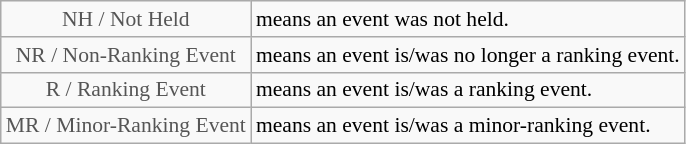<table class="wikitable" style="font-size:90%">
<tr>
<td style="text-align:center; color:#555555;" colspan="4">NH / Not Held</td>
<td>means an event was not held.</td>
</tr>
<tr>
<td style="text-align:center; color:#555555;" colspan="4">NR / Non-Ranking Event</td>
<td>means an event is/was no longer a ranking event.</td>
</tr>
<tr>
<td style="text-align:center; color:#555555;" colspan="4">R / Ranking Event</td>
<td>means an event is/was a ranking event.</td>
</tr>
<tr>
<td style="text-align:center; color:#555555;" colspan="4">MR / Minor-Ranking Event</td>
<td>means an event is/was a minor-ranking event.</td>
</tr>
</table>
